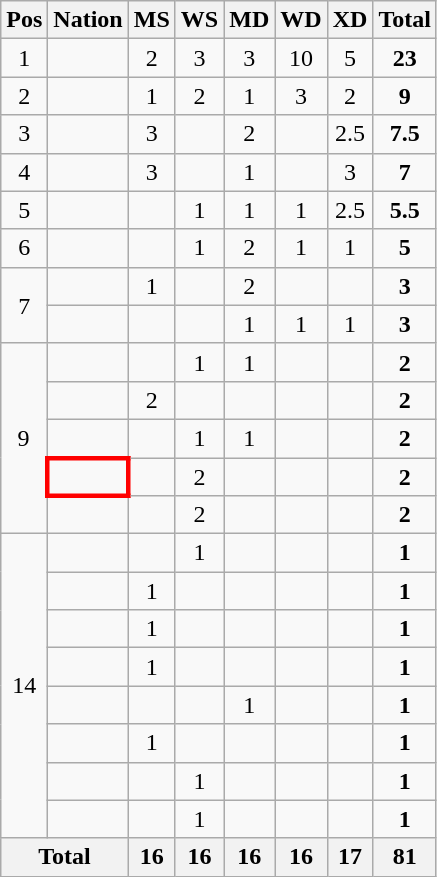<table class="wikitable" style="text-align:center">
<tr>
<th>Pos</th>
<th>Nation</th>
<th>MS</th>
<th>WS</th>
<th>MD</th>
<th>WD</th>
<th>XD</th>
<th>Total</th>
</tr>
<tr>
<td>1</td>
<td align="left"></td>
<td>2</td>
<td>3</td>
<td>3</td>
<td>10</td>
<td>5</td>
<td><strong>23</strong></td>
</tr>
<tr>
<td>2</td>
<td align="left"></td>
<td>1</td>
<td>2</td>
<td>1</td>
<td>3</td>
<td>2</td>
<td><strong>9</strong></td>
</tr>
<tr>
<td>3</td>
<td align="left"></td>
<td>3</td>
<td></td>
<td>2</td>
<td></td>
<td>2.5</td>
<td><strong>7.5</strong></td>
</tr>
<tr>
<td>4</td>
<td align="left"></td>
<td>3</td>
<td></td>
<td>1</td>
<td></td>
<td>3</td>
<td><strong>7</strong></td>
</tr>
<tr>
<td>5</td>
<td align="left"></td>
<td></td>
<td>1</td>
<td>1</td>
<td>1</td>
<td>2.5</td>
<td><strong>5.5</strong></td>
</tr>
<tr>
<td>6</td>
<td align="left"></td>
<td></td>
<td>1</td>
<td>2</td>
<td>1</td>
<td>1</td>
<td><strong>5</strong></td>
</tr>
<tr>
<td rowspan="2">7</td>
<td align="left"></td>
<td>1</td>
<td></td>
<td>2</td>
<td></td>
<td></td>
<td><strong>3</strong></td>
</tr>
<tr>
<td align="left"></td>
<td></td>
<td></td>
<td>1</td>
<td>1</td>
<td>1</td>
<td><strong>3</strong></td>
</tr>
<tr>
<td rowspan="5">9</td>
<td align="left"></td>
<td></td>
<td>1</td>
<td>1</td>
<td></td>
<td></td>
<td><strong>2</strong></td>
</tr>
<tr>
<td align="left"></td>
<td>2</td>
<td></td>
<td></td>
<td></td>
<td></td>
<td><strong>2</strong></td>
</tr>
<tr>
<td align="left"></td>
<td></td>
<td>1</td>
<td>1</td>
<td></td>
<td></td>
<td><strong>2</strong></td>
</tr>
<tr>
<td align="left" style="border: 3px solid red"><strong></strong></td>
<td></td>
<td>2</td>
<td></td>
<td></td>
<td></td>
<td><strong>2</strong></td>
</tr>
<tr>
<td align="left"></td>
<td></td>
<td>2</td>
<td></td>
<td></td>
<td></td>
<td><strong>2</strong></td>
</tr>
<tr>
<td rowspan="8">14</td>
<td align="left"></td>
<td></td>
<td>1</td>
<td></td>
<td></td>
<td></td>
<td><strong>1</strong></td>
</tr>
<tr>
<td align="left"></td>
<td>1</td>
<td></td>
<td></td>
<td></td>
<td></td>
<td><strong>1</strong></td>
</tr>
<tr>
<td align="left"></td>
<td>1</td>
<td></td>
<td></td>
<td></td>
<td></td>
<td><strong>1</strong></td>
</tr>
<tr>
<td align="left"></td>
<td>1</td>
<td></td>
<td></td>
<td></td>
<td></td>
<td><strong>1</strong></td>
</tr>
<tr>
<td align="left"></td>
<td></td>
<td></td>
<td>1</td>
<td></td>
<td></td>
<td><strong>1</strong></td>
</tr>
<tr>
<td align="left"></td>
<td>1</td>
<td></td>
<td></td>
<td></td>
<td></td>
<td><strong>1</strong></td>
</tr>
<tr>
<td align="left"></td>
<td></td>
<td>1</td>
<td></td>
<td></td>
<td></td>
<td><strong>1</strong></td>
</tr>
<tr>
<td align="left"></td>
<td></td>
<td>1</td>
<td></td>
<td></td>
<td></td>
<td><strong>1</strong></td>
</tr>
<tr>
<th colspan="2">Total</th>
<th>16</th>
<th>16</th>
<th>16</th>
<th>16</th>
<th>17</th>
<th>81</th>
</tr>
</table>
